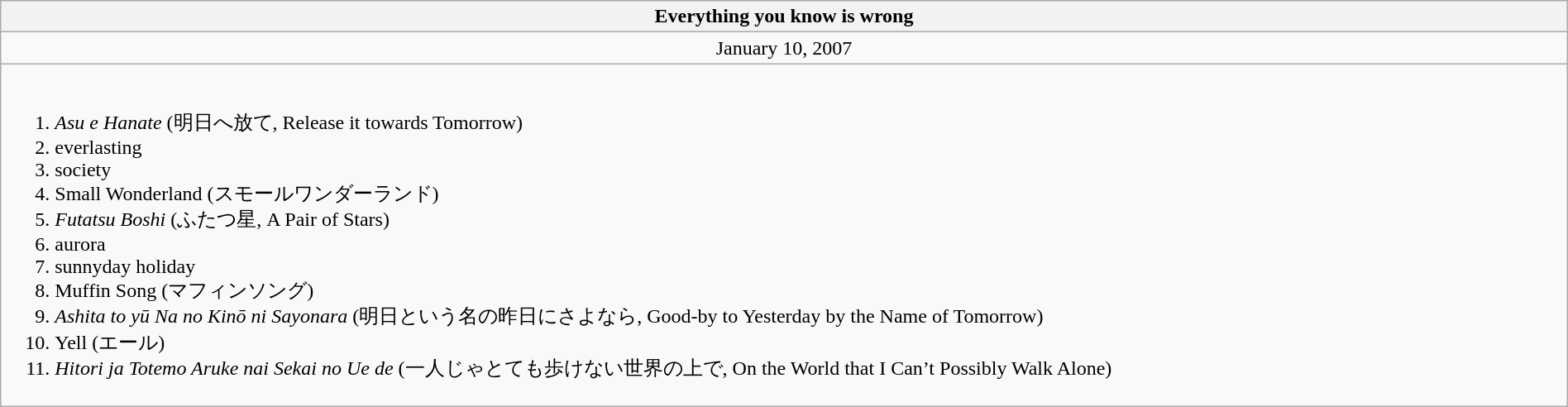<table class="wikitable" style="width:100%">
<tr>
<th>Everything you know is wrong</th>
</tr>
<tr>
<td style="text-align:center">January 10, 2007</td>
</tr>
<tr>
<td><br><ol><li><em>Asu e Hanate</em> (明日へ放て, Release it towards Tomorrow)</li><li>everlasting</li><li>society</li><li>Small Wonderland (スモールワンダーランド)</li><li><em>Futatsu Boshi</em> (ふたつ星, A Pair of Stars)</li><li>aurora</li><li>sunnyday holiday</li><li>Muffin Song (マフィンソング)</li><li><em>Ashita to yū Na no Kinō ni Sayonara</em> (明日という名の昨日にさよなら, Good-by to Yesterday by the Name of Tomorrow)</li><li>Yell (エール)</li><li><em>Hitori ja Totemo Aruke nai Sekai no Ue de</em> (一人じゃとても歩けない世界の上で, On the World that I Can’t Possibly Walk Alone)</li></ol></td>
</tr>
</table>
